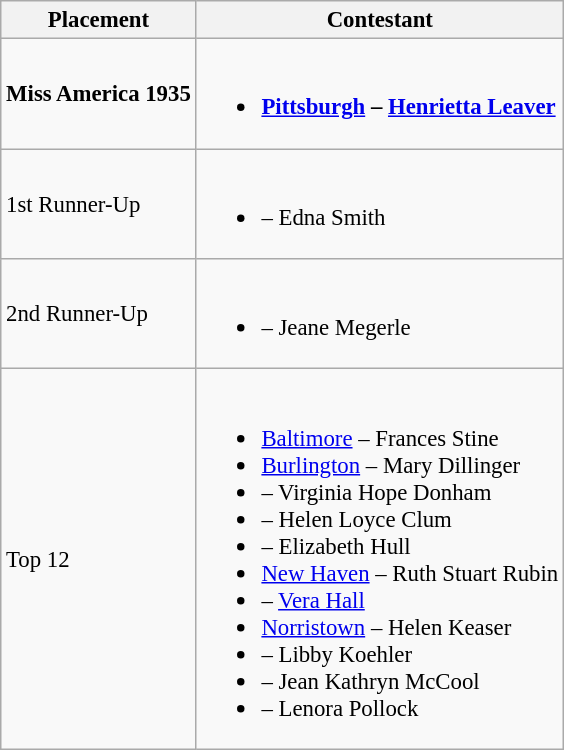<table class="wikitable sortable" style="font-size: 95%;">
<tr>
<th>Placement</th>
<th>Contestant</th>
</tr>
<tr>
<td><strong>Miss America 1935</strong></td>
<td><br><ul><li><strong> <a href='#'>Pittsburgh</a> – <a href='#'>Henrietta Leaver</a></strong></li></ul></td>
</tr>
<tr>
<td>1st Runner-Up</td>
<td><br><ul><li> – Edna Smith</li></ul></td>
</tr>
<tr>
<td>2nd Runner-Up</td>
<td><br><ul><li> – Jeane Megerle</li></ul></td>
</tr>
<tr>
<td>Top 12</td>
<td><br><ul><li> <a href='#'>Baltimore</a> – Frances Stine</li><li> <a href='#'>Burlington</a> – Mary Dillinger</li><li> – Virginia Hope Donham</li><li> – Helen Loyce Clum</li><li> – Elizabeth Hull</li><li> <a href='#'>New Haven</a> – Ruth Stuart Rubin</li><li> – <a href='#'>Vera Hall</a></li><li> <a href='#'>Norristown</a> – Helen Keaser</li><li> – Libby Koehler</li><li> – Jean Kathryn McCool</li><li> – Lenora Pollock</li></ul></td>
</tr>
</table>
